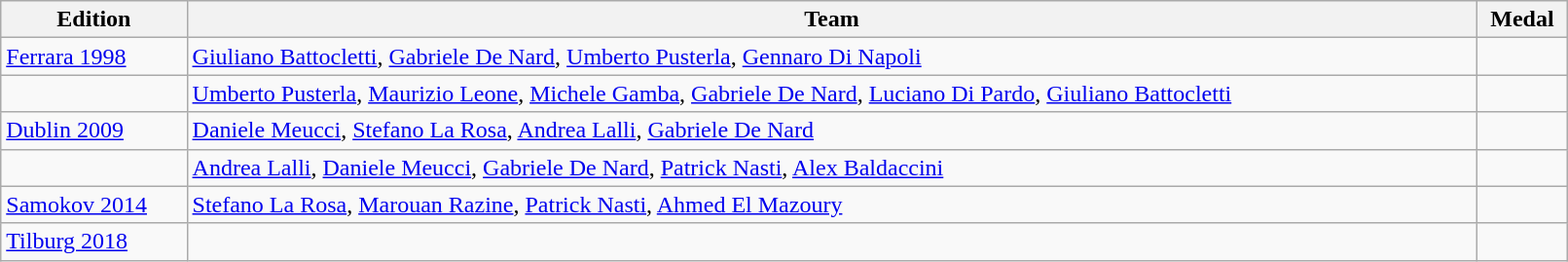<table class="wikitable sortable" width=85% style="font-size:100%; text-align:left;">
<tr>
<th>Edition</th>
<th>Team</th>
<th>Medal</th>
</tr>
<tr>
<td align=left> <a href='#'>Ferrara 1998</a></td>
<td><a href='#'>Giuliano Battocletti</a>, <a href='#'>Gabriele De Nard</a>, <a href='#'>Umberto Pusterla</a>, <a href='#'>Gennaro Di Napoli</a></td>
<td align=center></td>
</tr>
<tr>
<td></td>
<td><a href='#'>Umberto Pusterla</a>, <a href='#'>Maurizio Leone</a>, <a href='#'>Michele Gamba</a>, <a href='#'>Gabriele De Nard</a>, <a href='#'>Luciano Di Pardo</a>, <a href='#'>Giuliano Battocletti</a></td>
<td align=center></td>
</tr>
<tr>
<td align=left> <a href='#'>Dublin 2009</a></td>
<td><a href='#'>Daniele Meucci</a>, <a href='#'>Stefano La Rosa</a>, <a href='#'>Andrea Lalli</a>, <a href='#'>Gabriele De Nard</a></td>
<td align=center></td>
</tr>
<tr>
<td></td>
<td><a href='#'>Andrea Lalli</a>, <a href='#'>Daniele Meucci</a>, <a href='#'>Gabriele De Nard</a>, <a href='#'>Patrick Nasti</a>, <a href='#'>Alex Baldaccini</a></td>
<td align=center></td>
</tr>
<tr>
<td align=left> <a href='#'>Samokov 2014</a></td>
<td><a href='#'>Stefano La Rosa</a>, <a href='#'>Marouan Razine</a>, <a href='#'>Patrick Nasti</a>, <a href='#'>Ahmed El Mazoury</a></td>
<td align=center></td>
</tr>
<tr>
<td align=left> <a href='#'>Tilburg 2018</a></td>
<td></td>
<td align=center></td>
</tr>
</table>
